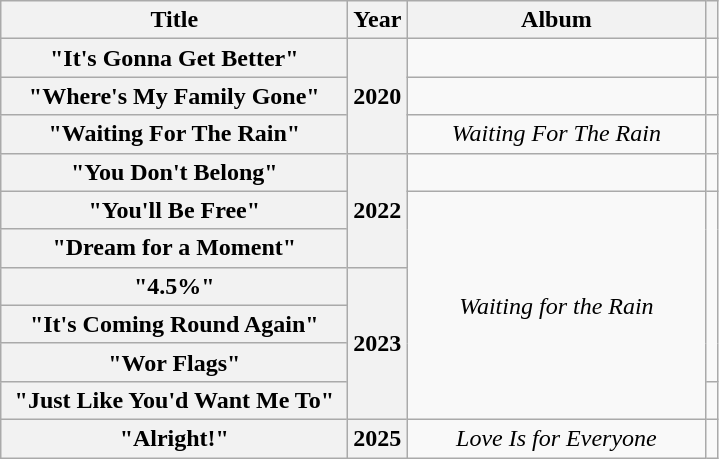<table class="wikitable plainrowheaders" style="text-align:center;" border="1">
<tr>
<th scope="col" style="width:14em;">Title</th>
<th scope="col" style="width:2em;">Year</th>
<th scope="col" style="width:12em;">Album</th>
<th scope="col"></th>
</tr>
<tr>
<th scope="row">"It's Gonna Get Better"</th>
<th scope="row" rowspan=3>2020</th>
<td></td>
<td></td>
</tr>
<tr>
<th scope="row">"Where's My Family Gone"</th>
<td></td>
<td></td>
</tr>
<tr>
<th scope="row">"Waiting For The Rain"</th>
<td><em>Waiting For The Rain</em></td>
<td></td>
</tr>
<tr>
<th scope="row">"You Don't Belong"</th>
<th scope="row" rowspan=3>2022</th>
<td></td>
<td></td>
</tr>
<tr>
<th scope="row">"You'll Be Free"</th>
<td rowspan=6><em>Waiting for the Rain</em></td>
<td rowspan=5></td>
</tr>
<tr>
<th scope="row">"Dream for a Moment"</th>
</tr>
<tr>
<th scope="row">"4.5%"</th>
<th scope="row" rowspan=4>2023</th>
</tr>
<tr>
<th scope="row">"It's Coming Round Again"</th>
</tr>
<tr>
<th scope="row">"Wor Flags"</th>
</tr>
<tr>
<th scope="row">"Just Like You'd Want Me To"</th>
<td></td>
</tr>
<tr>
<th scope="row">"Alright!"</th>
<th scope="row">2025</th>
<td><em>Love Is for Everyone</em></td>
<td></td>
</tr>
</table>
